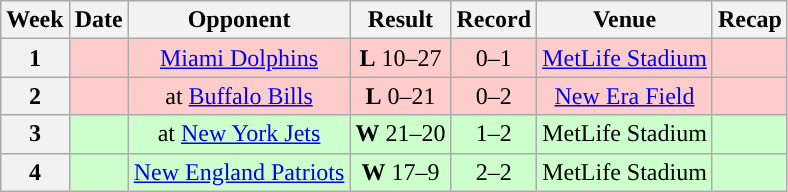<table class="wikitable" style="text-align:center">
<tr>
<th>Week</th>
<th>Date</th>
<th>Opponent</th>
<th>Result</th>
<th>Record</th>
<th>Venue</th>
<th>Recap</th>
</tr>
<tr style="background:#fcc">
<th>1</th>
<td></td>
<td><a href='#'>Miami Dolphins</a></td>
<td><strong>L</strong> 10–27</td>
<td>0–1</td>
<td><a href='#'>MetLife Stadium</a></td>
<td></td>
</tr>
<tr style="background:#fcc">
<th>2</th>
<td></td>
<td>at <a href='#'>Buffalo Bills</a></td>
<td><strong>L</strong> 0–21</td>
<td>0–2</td>
<td><a href='#'>New Era Field</a></td>
<td></td>
</tr>
<tr style="background:#cfc">
<th>3</th>
<td></td>
<td>at <a href='#'>New York Jets</a></td>
<td><strong>W</strong> 21–20</td>
<td>1–2</td>
<td>MetLife Stadium</td>
<td></td>
</tr>
<tr style="background:#cfc">
<th>4</th>
<td></td>
<td><a href='#'>New England Patriots</a></td>
<td><strong>W</strong> 17–9</td>
<td>2–2</td>
<td>MetLife Stadium</td>
<td></td>
</tr>
</table>
